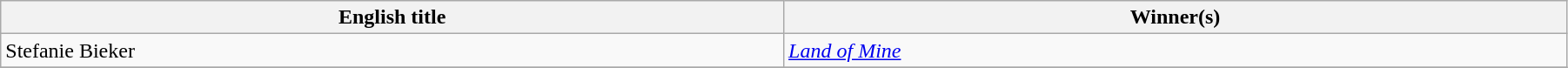<table class="wikitable" width="95%" cellpadding="5">
<tr>
<th width="18%">English title</th>
<th width="18%">Winner(s)</th>
</tr>
<tr>
<td> Stefanie Bieker</td>
<td><em><a href='#'>Land of Mine</a></em></td>
</tr>
<tr>
</tr>
</table>
